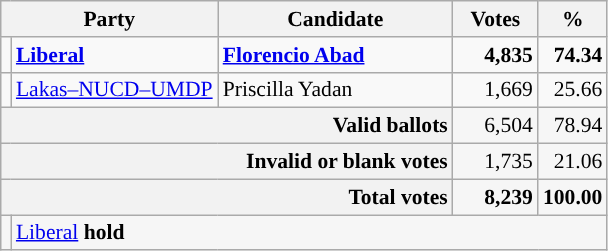<table class="wikitable" style="font-size:90%; text-align:right;">
<tr>
<th colspan="2" style="width:75px;">Party</th>
<th style="width:150px;">Candidate</th>
<th style="width:50px;">Votes</th>
<th style="width:10px;">%</th>
</tr>
<tr>
<td style="background:"></td>
<td style="text-align:left;"><strong><a href='#'>Liberal</a></strong></td>
<td style="text-align:left;"><strong><a href='#'>Florencio Abad</a></strong></td>
<td><strong>4,835</strong></td>
<td><strong>74.34</strong></td>
</tr>
<tr>
<td style="background:"></td>
<td style="text-align:left;"><a href='#'>Lakas–NUCD–UMDP</a></td>
<td style="text-align:left;">Priscilla Yadan</td>
<td>1,669</td>
<td>25.66</td>
</tr>
<tr style="background-color:#F6F6F6">
<th colspan="3" style="text-align:right;">Valid ballots</th>
<td>6,504</td>
<td>78.94</td>
</tr>
<tr style="background-color:#F6F6F6">
<th colspan="3" style="text-align:right;">Invalid or blank votes</th>
<td>1,735</td>
<td>21.06</td>
</tr>
<tr style="background-color:#F6F6F6">
<th colspan="3" style="text-align:right;">Total votes</th>
<td><strong>8,239</strong></td>
<td><strong>100.00</strong></td>
</tr>
<tr style="background-color:#F6F6F6">
<td style="background:"></td>
<td colspan="4" style="text-align:left;"><a href='#'>Liberal</a> <strong>hold</strong></td>
</tr>
</table>
